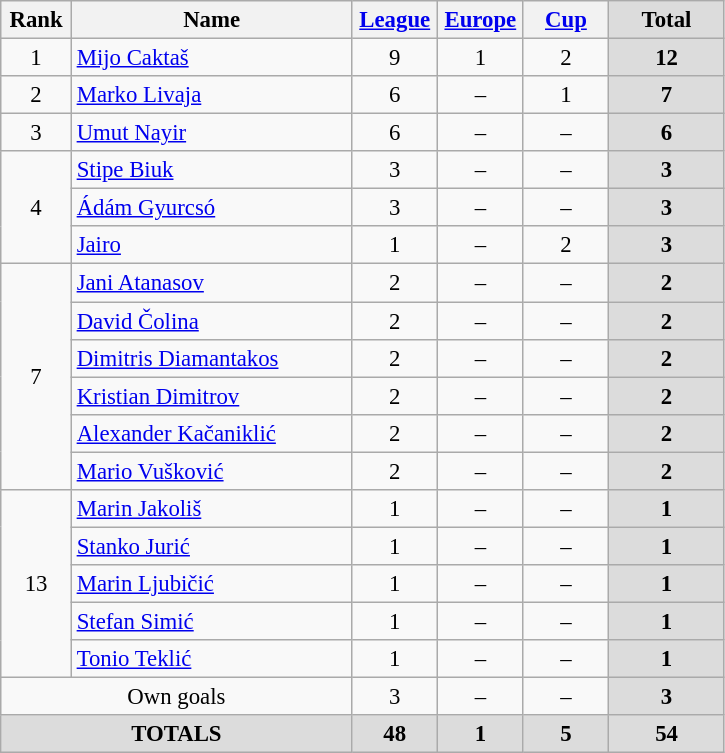<table class="wikitable" style="font-size: 95%; text-align: center;">
<tr>
<th width=40>Rank</th>
<th width=180>Name</th>
<th width=50><a href='#'>League</a></th>
<th width=50><a href='#'>Europe</a></th>
<th width=50><a href='#'>Cup</a></th>
<th width=70 style="background: #DCDCDC">Total</th>
</tr>
<tr>
<td rowspan=1>1</td>
<td style="text-align:left;"> <a href='#'>Mijo Caktaš</a></td>
<td>9</td>
<td>1</td>
<td>2</td>
<th style="background: #DCDCDC">12</th>
</tr>
<tr>
<td rowspan=1>2</td>
<td style="text-align:left;"> <a href='#'>Marko Livaja</a></td>
<td>6</td>
<td>–</td>
<td>1</td>
<th style="background: #DCDCDC">7</th>
</tr>
<tr>
<td rowspan=1>3</td>
<td style="text-align:left;"> <a href='#'>Umut Nayir</a></td>
<td>6</td>
<td>–</td>
<td>–</td>
<th style="background: #DCDCDC">6</th>
</tr>
<tr>
<td rowspan=3>4</td>
<td style="text-align:left;"> <a href='#'>Stipe Biuk</a></td>
<td>3</td>
<td>–</td>
<td>–</td>
<th style="background: #DCDCDC">3</th>
</tr>
<tr>
<td style="text-align:left;"> <a href='#'>Ádám Gyurcsó</a></td>
<td>3</td>
<td>–</td>
<td>–</td>
<th style="background: #DCDCDC">3</th>
</tr>
<tr>
<td style="text-align:left;"> <a href='#'>Jairo</a></td>
<td>1</td>
<td>–</td>
<td>2</td>
<th style="background: #DCDCDC">3</th>
</tr>
<tr>
<td rowspan=6>7</td>
<td style="text-align:left;"> <a href='#'>Jani Atanasov</a></td>
<td>2</td>
<td>–</td>
<td>–</td>
<th style="background: #DCDCDC">2</th>
</tr>
<tr>
<td style="text-align:left;"> <a href='#'>David Čolina</a></td>
<td>2</td>
<td>–</td>
<td>–</td>
<th style="background: #DCDCDC">2</th>
</tr>
<tr>
<td style="text-align:left;"> <a href='#'>Dimitris Diamantakos</a></td>
<td>2</td>
<td>–</td>
<td>–</td>
<th style="background: #DCDCDC">2</th>
</tr>
<tr>
<td style="text-align:left;"> <a href='#'>Kristian Dimitrov</a></td>
<td>2</td>
<td>–</td>
<td>–</td>
<th style="background: #DCDCDC">2</th>
</tr>
<tr>
<td style="text-align:left;"> <a href='#'>Alexander Kačaniklić</a></td>
<td>2</td>
<td>–</td>
<td>–</td>
<th style="background: #DCDCDC">2</th>
</tr>
<tr>
<td style="text-align:left;"> <a href='#'>Mario Vušković</a></td>
<td>2</td>
<td>–</td>
<td>–</td>
<th style="background: #DCDCDC">2</th>
</tr>
<tr>
<td rowspan=5>13</td>
<td style="text-align:left;"> <a href='#'>Marin Jakoliš</a></td>
<td>1</td>
<td>–</td>
<td>–</td>
<th style="background: #DCDCDC">1</th>
</tr>
<tr>
<td style="text-align:left;"> <a href='#'>Stanko Jurić</a></td>
<td>1</td>
<td>–</td>
<td>–</td>
<th style="background: #DCDCDC">1</th>
</tr>
<tr>
<td style="text-align:left;"> <a href='#'>Marin Ljubičić</a></td>
<td>1</td>
<td>–</td>
<td>–</td>
<th style="background: #DCDCDC">1</th>
</tr>
<tr>
<td style="text-align:left;"> <a href='#'>Stefan Simić</a></td>
<td>1</td>
<td>–</td>
<td>–</td>
<th style="background: #DCDCDC">1</th>
</tr>
<tr>
<td style="text-align:left;"> <a href='#'>Tonio Teklić</a></td>
<td>1</td>
<td>–</td>
<td>–</td>
<th style="background: #DCDCDC">1</th>
</tr>
<tr>
<td colspan=2 style="text-align:center;">Own goals</td>
<td>3</td>
<td>–</td>
<td>–</td>
<th style="background: #DCDCDC">3</th>
</tr>
<tr>
<th colspan="2" align="center" style="background: #DCDCDC">TOTALS</th>
<th style="background: #DCDCDC">48</th>
<th style="background: #DCDCDC">1</th>
<th style="background: #DCDCDC">5</th>
<th style="background: #DCDCDC">54</th>
</tr>
</table>
